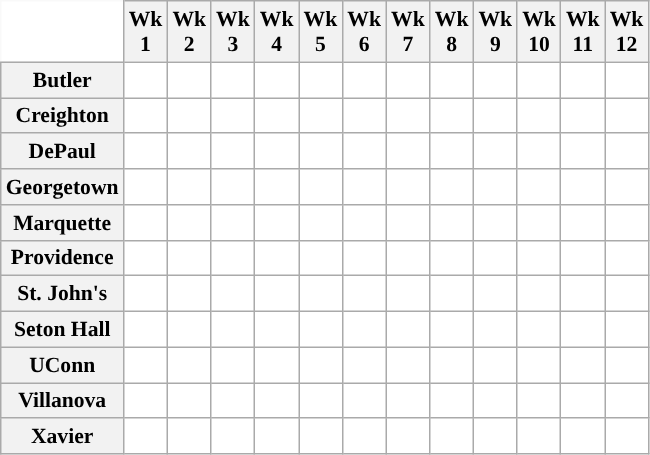<table class="wikitable" style="white-space:nowrap;font-size:90%;text-align:center;">
<tr>
<th style="background:white; border-top-style:hidden; border-left-style:hidden;"> </th>
<th>Wk<br> 1</th>
<th>Wk<br>2</th>
<th>Wk<br>3</th>
<th>Wk<br>4</th>
<th>Wk<br>5</th>
<th>Wk<br>6</th>
<th>Wk<br>7</th>
<th>Wk<br>8</th>
<th>Wk<br>9</th>
<th>Wk<br>10</th>
<th>Wk<br>11</th>
<th>Wk<br>12</th>
</tr>
<tr>
<th>Butler</th>
<td style="background:#FFF;"></td>
<td style="background:#FFF;"></td>
<td style="background:#FFF;"></td>
<td style="background:#FFF;"></td>
<td style="background:#FFF;"></td>
<td style="background:#FFF;"></td>
<td style="background:#FFF;"></td>
<td style="background:#FFF;"></td>
<td style="background:#FFF;"></td>
<td style="background:#FFF;"></td>
<td style="background:#FFF;"></td>
<td style="background:#FFF;"></td>
</tr>
<tr>
<th>Creighton</th>
<td style="background:#FFF;"></td>
<td style="background:#FFF;"></td>
<td style="background:#FFF;"></td>
<td style="background:#FFF;"></td>
<td style="background:#FFF;"></td>
<td style="background:#FFF;"></td>
<td style="background:#FFF;"></td>
<td style="background:#FFF;"></td>
<td style="background:#FFF;"></td>
<td style="background:#FFF;"></td>
<td style="background:#FFF;"></td>
<td style="background:#FFF;"></td>
</tr>
<tr>
<th>DePaul</th>
<td style="background:#FFF;"></td>
<td style="background:#FFF;"></td>
<td style="background:#FFF;"></td>
<td style="background:#FFF;"></td>
<td style="background:#FFF;"></td>
<td style="background:#FFF;"></td>
<td style="background:#FFF;"></td>
<td style="background:#FFF;"></td>
<td style="background:#FFF;"></td>
<td style="background:#FFF;"></td>
<td style="background:#FFF;"></td>
<td style="background:#FFF;"></td>
</tr>
<tr>
<th>Georgetown</th>
<td style="background:#FFF;"></td>
<td style="background:#FFF;"></td>
<td style="background:#FFF;"></td>
<td style="background:#FFF;"></td>
<td style="background:#FFF;"></td>
<td style="background:#FFF;"></td>
<td style="background:#FFF;"></td>
<td style="background:#FFF;"></td>
<td style="background:#FFF;"></td>
<td style="background:#FFF;"></td>
<td style="background:#FFF;"></td>
<td style="background:#FFF;"></td>
</tr>
<tr>
<th>Marquette</th>
<td style="background:#FFF;"></td>
<td style="background:#FFF;"></td>
<td style="background:#FFF;"></td>
<td style="background:#FFF;"></td>
<td style="background:#FFF;"></td>
<td style="background:#FFF;"></td>
<td style="background:#FFF;"></td>
<td style="background:#FFF;"></td>
<td style="background:#FFF;"></td>
<td style="background:#FFF;"></td>
<td style="background:#FFF;"></td>
<td style="background:#FFF;"></td>
</tr>
<tr>
<th>Providence</th>
<td style="background:#FFF;"></td>
<td style="background:#FFF;"></td>
<td style="background:#FFF;"></td>
<td style="background:#FFF;"></td>
<td style="background:#FFF;"></td>
<td style="background:#FFF;"></td>
<td style="background:#FFF;"></td>
<td style="background:#FFF;"></td>
<td style="background:#FFF;"></td>
<td style="background:#FFF;"></td>
<td style="background:#FFF;"></td>
<td style="background:#FFF;"></td>
</tr>
<tr>
<th>St. John's</th>
<td style="background:#FFF;"></td>
<td style="background:#FFF;"></td>
<td style="background:#FFF;"></td>
<td style="background:#FFF;"></td>
<td style="background:#FFF;"></td>
<td style="background:#FFF;"></td>
<td style="background:#FFF;"></td>
<td style="background:#FFF;"></td>
<td style="background:#FFF;"></td>
<td style="background:#FFF;"></td>
<td style="background:#FFF;"></td>
<td style="background:#FFF;"></td>
</tr>
<tr>
<th>Seton Hall</th>
<td style="background:#FFF;"></td>
<td style="background:#FFF;"></td>
<td style="background:#FFF;"></td>
<td style="background:#FFF;"></td>
<td style="background:#FFF;"></td>
<td style="background:#FFF;"></td>
<td style="background:#FFF;"></td>
<td style="background:#FFF;"></td>
<td style="background:#FFF;"></td>
<td style="background:#FFF;"></td>
<td style="background:#FFF;"></td>
<td style="background:#FFF;"></td>
</tr>
<tr>
<th>UConn</th>
<td style="background:#FFF;"></td>
<td style="background:#FFF;"></td>
<td style="background:#FFF;"></td>
<td style="background:#FFF;"></td>
<td style="background:#FFF;"></td>
<td style="background:#FFF;"></td>
<td style="background:#FFF;"></td>
<td style="background:#FFF;"></td>
<td style="background:#FFF;"></td>
<td style="background:#FFF;"></td>
<td style="background:#FFF;"></td>
<td style="background:#FFF;"></td>
</tr>
<tr>
<th>Villanova</th>
<td style="background:#FFF;"></td>
<td style="background:#FFF;"></td>
<td style="background:#FFF;"></td>
<td style="background:#FFF;"></td>
<td style="background:#FFF;"></td>
<td style="background:#FFF;"></td>
<td style="background:#FFF;"></td>
<td style="background:#FFF;"></td>
<td style="background:#FFF;"></td>
<td style="background:#FFF;"></td>
<td style="background:#FFF;"></td>
<td style="background:#FFF;"></td>
</tr>
<tr>
<th>Xavier</th>
<td style="background:#FFF;"></td>
<td style="background:#FFF;"></td>
<td style="background:#FFF;"></td>
<td style="background:#FFF;"></td>
<td style="background:#FFF;"></td>
<td style="background:#FFF;"></td>
<td style="background:#FFF;"></td>
<td style="background:#FFF;"></td>
<td style="background:#FFF;"></td>
<td style="background:#FFF;"></td>
<td style="background:#FFF;"></td>
<td style="background:#FFF;"></td>
</tr>
</table>
